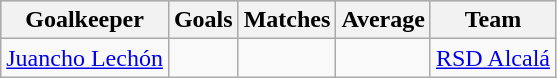<table class="wikitable sortable" class="wikitable">
<tr style="background:#ccc; text-align:center;">
<th>Goalkeeper</th>
<th>Goals</th>
<th>Matches</th>
<th>Average</th>
<th>Team</th>
</tr>
<tr>
<td> <a href='#'>Juancho Lechón</a></td>
<td></td>
<td></td>
<td></td>
<td><a href='#'>RSD Alcalá</a></td>
</tr>
</table>
